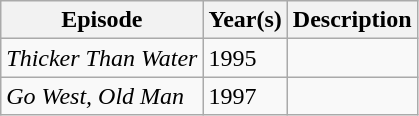<table class="wikitable sortable">
<tr>
<th>Episode</th>
<th>Year(s)</th>
<th>Description</th>
</tr>
<tr>
<td><em>Thicker Than Water</em></td>
<td>1995</td>
<td></td>
</tr>
<tr>
<td><em>Go West, Old Man</em></td>
<td>1997</td>
<td></td>
</tr>
</table>
